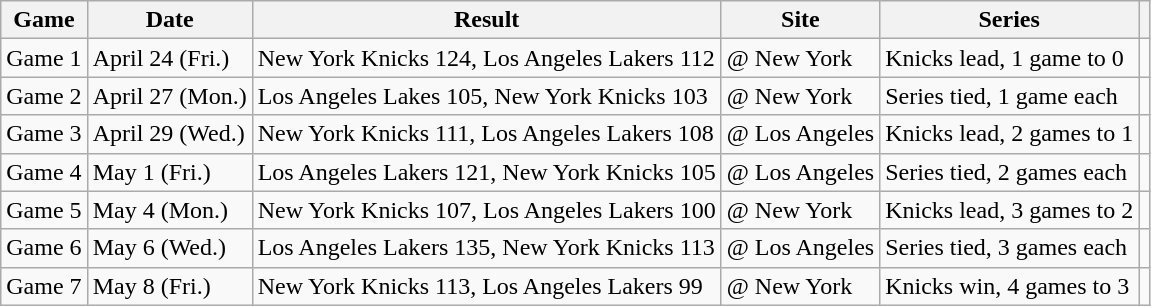<table class="wikitable">
<tr>
<th>Game</th>
<th>Date</th>
<th>Result</th>
<th>Site</th>
<th>Series</th>
<th></th>
</tr>
<tr>
<td>Game 1</td>
<td>April 24 (Fri.)</td>
<td>New York Knicks 124, Los Angeles Lakers 112</td>
<td>@ New York</td>
<td>Knicks lead, 1 game to 0</td>
<td></td>
</tr>
<tr>
<td>Game 2</td>
<td>April 27 (Mon.)</td>
<td>Los Angeles Lakes 105, New York Knicks 103</td>
<td>@ New York</td>
<td>Series tied, 1 game each</td>
<td></td>
</tr>
<tr>
<td>Game 3</td>
<td>April 29 (Wed.)</td>
<td>New York Knicks 111, Los Angeles Lakers 108</td>
<td>@ Los Angeles</td>
<td>Knicks lead, 2 games to 1</td>
<td></td>
</tr>
<tr>
<td>Game 4</td>
<td>May 1 (Fri.)</td>
<td>Los Angeles Lakers 121, New York Knicks 105</td>
<td>@ Los Angeles</td>
<td>Series tied, 2 games each</td>
<td></td>
</tr>
<tr>
<td>Game 5</td>
<td>May 4 (Mon.)</td>
<td>New York Knicks 107, Los Angeles Lakers 100</td>
<td>@ New York</td>
<td>Knicks lead, 3 games to 2</td>
<td></td>
</tr>
<tr>
<td>Game 6</td>
<td>May 6 (Wed.)</td>
<td>Los Angeles Lakers 135, New York Knicks 113</td>
<td>@ Los Angeles</td>
<td>Series tied, 3 games each</td>
<td></td>
</tr>
<tr>
<td>Game 7</td>
<td>May 8 (Fri.)</td>
<td>New York Knicks 113, Los Angeles Lakers 99</td>
<td>@ New York</td>
<td>Knicks win, 4 games to 3</td>
<td></td>
</tr>
</table>
